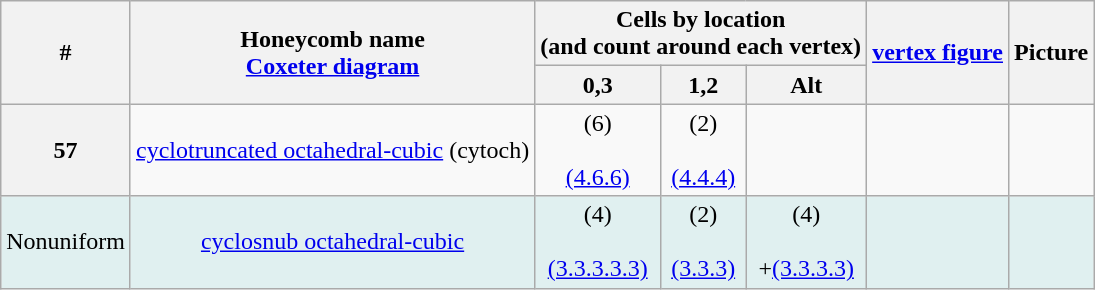<table class="wikitable">
<tr>
<th rowspan=2>#</th>
<th rowspan=2>Honeycomb name<br><a href='#'>Coxeter diagram</a><br></th>
<th colspan=3>Cells by location<br>(and count around each vertex)</th>
<th rowspan=2><a href='#'>vertex figure</a></th>
<th rowspan=2>Picture</th>
</tr>
<tr>
<th>0,3<br></th>
<th>1,2<br></th>
<th>Alt</th>
</tr>
<tr align=center>
<th>57</th>
<td><a href='#'>cyclotruncated octahedral-cubic</a> (cytoch)<br></td>
<td>(6)<br><br><a href='#'>(4.6.6)</a></td>
<td>(2)<br><br><a href='#'>(4.4.4)</a></td>
<td></td>
<td></td>
<td></td>
</tr>
<tr align=center BGCOLOR="#e0f0f0">
<td>Nonuniform</td>
<td><a href='#'>cyclosnub octahedral-cubic</a><br></td>
<td>(4)<br><br><a href='#'>(3.3.3.3.3)</a></td>
<td>(2)<br><br><a href='#'>(3.3.3)</a></td>
<td>(4)<br><br>+<a href='#'>(3.3.3.3)</a></td>
<td></td>
<td></td>
</tr>
</table>
